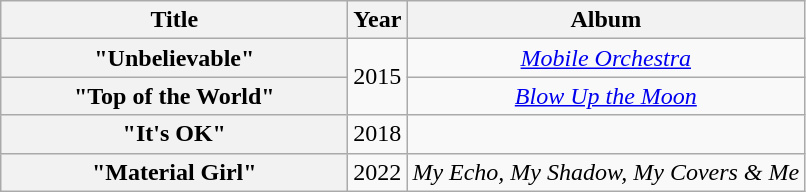<table class="wikitable plainrowheaders" style="text-align:center;" border="1">
<tr>
<th scope="colw" style="width:14em;">Title</th>
<th scope="col">Year</th>
<th scope="col">Album</th>
</tr>
<tr>
<th scope="row">"Unbelievable"<br></th>
<td rowspan="2">2015</td>
<td><em><a href='#'>Mobile Orchestra</a></em></td>
</tr>
<tr>
<th scope="row">"Top of the World"<br></th>
<td><em><a href='#'>Blow Up the Moon</a></em></td>
</tr>
<tr>
<th scope="row">"It's OK"<br></th>
<td>2018</td>
<td></td>
</tr>
<tr>
<th scope="row">"Material Girl"<br></th>
<td>2022</td>
<td><em>My Echo, My Shadow, My Covers & Me</em></td>
</tr>
</table>
